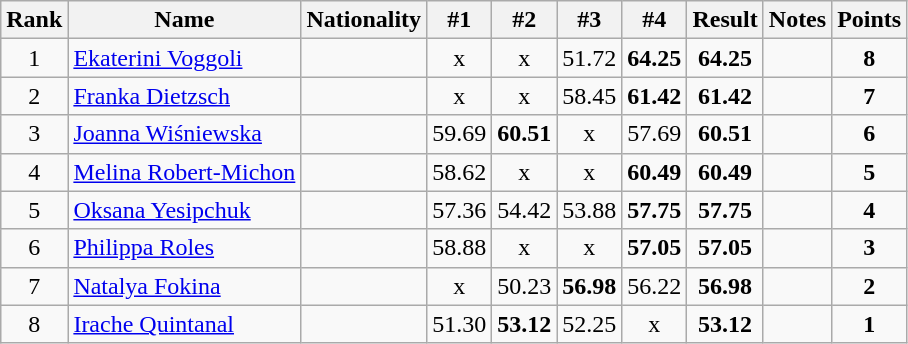<table class="wikitable sortable" style="text-align:center">
<tr>
<th>Rank</th>
<th>Name</th>
<th>Nationality</th>
<th>#1</th>
<th>#2</th>
<th>#3</th>
<th>#4</th>
<th>Result</th>
<th>Notes</th>
<th>Points</th>
</tr>
<tr>
<td>1</td>
<td align=left><a href='#'>Ekaterini Voggoli</a></td>
<td align=left></td>
<td>x</td>
<td>x</td>
<td>51.72</td>
<td><strong>64.25</strong></td>
<td><strong>64.25</strong></td>
<td></td>
<td><strong>8</strong></td>
</tr>
<tr>
<td>2</td>
<td align=left><a href='#'>Franka Dietzsch</a></td>
<td align=left></td>
<td>x</td>
<td>x</td>
<td>58.45</td>
<td><strong>61.42</strong></td>
<td><strong>61.42</strong></td>
<td></td>
<td><strong>7</strong></td>
</tr>
<tr>
<td>3</td>
<td align=left><a href='#'>Joanna Wiśniewska</a></td>
<td align=left></td>
<td>59.69</td>
<td><strong>60.51</strong></td>
<td>x</td>
<td>57.69</td>
<td><strong>60.51</strong></td>
<td></td>
<td><strong>6</strong></td>
</tr>
<tr>
<td>4</td>
<td align=left><a href='#'>Melina Robert-Michon</a></td>
<td align=left></td>
<td>58.62</td>
<td>x</td>
<td>x</td>
<td><strong>60.49</strong></td>
<td><strong>60.49</strong></td>
<td></td>
<td><strong>5</strong></td>
</tr>
<tr>
<td>5</td>
<td align=left><a href='#'>Oksana Yesipchuk</a></td>
<td align=left></td>
<td>57.36</td>
<td>54.42</td>
<td>53.88</td>
<td><strong>57.75</strong></td>
<td><strong>57.75</strong></td>
<td></td>
<td><strong>4</strong></td>
</tr>
<tr>
<td>6</td>
<td align=left><a href='#'>Philippa Roles</a></td>
<td align=left></td>
<td>58.88</td>
<td>x</td>
<td>x</td>
<td><strong>57.05</strong></td>
<td><strong>57.05</strong></td>
<td></td>
<td><strong>3</strong></td>
</tr>
<tr>
<td>7</td>
<td align=left><a href='#'>Natalya Fokina</a></td>
<td align=left></td>
<td>x</td>
<td>50.23</td>
<td><strong>56.98</strong></td>
<td>56.22</td>
<td><strong>56.98</strong></td>
<td></td>
<td><strong>2</strong></td>
</tr>
<tr>
<td>8</td>
<td align=left><a href='#'>Irache Quintanal</a></td>
<td align=left></td>
<td>51.30</td>
<td><strong>53.12</strong></td>
<td>52.25</td>
<td>x</td>
<td><strong>53.12</strong></td>
<td></td>
<td><strong>1</strong></td>
</tr>
</table>
